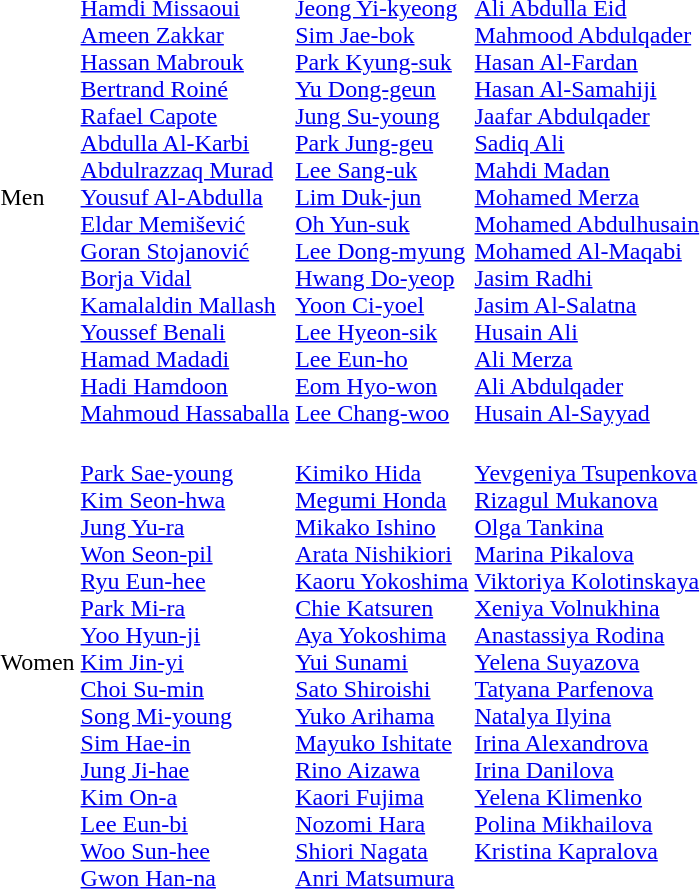<table>
<tr>
<td>Men<br></td>
<td><br><a href='#'>Hamdi Missaoui</a><br><a href='#'>Ameen Zakkar</a><br><a href='#'>Hassan Mabrouk</a><br><a href='#'>Bertrand Roiné</a><br><a href='#'>Rafael Capote</a><br><a href='#'>Abdulla Al-Karbi</a><br><a href='#'>Abdulrazzaq Murad</a><br><a href='#'>Yousuf Al-Abdulla</a><br><a href='#'>Eldar Memišević</a><br><a href='#'>Goran Stojanović</a><br><a href='#'>Borja Vidal</a><br><a href='#'>Kamalaldin Mallash</a><br><a href='#'>Youssef Benali</a><br><a href='#'>Hamad Madadi</a><br><a href='#'>Hadi Hamdoon</a><br><a href='#'>Mahmoud Hassaballa</a></td>
<td><br><a href='#'>Jeong Yi-kyeong</a><br><a href='#'>Sim Jae-bok</a><br><a href='#'>Park Kyung-suk</a><br><a href='#'>Yu Dong-geun</a><br><a href='#'>Jung Su-young</a><br><a href='#'>Park Jung-geu</a><br><a href='#'>Lee Sang-uk</a><br><a href='#'>Lim Duk-jun</a><br><a href='#'>Oh Yun-suk</a><br><a href='#'>Lee Dong-myung</a><br><a href='#'>Hwang Do-yeop</a><br><a href='#'>Yoon Ci-yoel</a><br><a href='#'>Lee Hyeon-sik</a><br><a href='#'>Lee Eun-ho</a><br><a href='#'>Eom Hyo-won</a><br><a href='#'>Lee Chang-woo</a></td>
<td><br><a href='#'>Ali Abdulla Eid</a><br><a href='#'>Mahmood Abdulqader</a><br><a href='#'>Hasan Al-Fardan</a><br><a href='#'>Hasan Al-Samahiji</a><br><a href='#'>Jaafar Abdulqader</a><br><a href='#'>Sadiq Ali</a><br><a href='#'>Mahdi Madan</a><br><a href='#'>Mohamed Merza</a><br><a href='#'>Mohamed Abdulhusain</a><br><a href='#'>Mohamed Al-Maqabi</a><br><a href='#'>Jasim Radhi</a><br><a href='#'>Jasim Al-Salatna</a><br><a href='#'>Husain Ali</a><br><a href='#'>Ali Merza</a><br><a href='#'>Ali Abdulqader</a><br><a href='#'>Husain Al-Sayyad</a></td>
</tr>
<tr>
<td>Women<br></td>
<td><br><a href='#'>Park Sae-young</a><br><a href='#'>Kim Seon-hwa</a><br><a href='#'>Jung Yu-ra</a><br><a href='#'>Won Seon-pil</a><br><a href='#'>Ryu Eun-hee</a><br><a href='#'>Park Mi-ra</a><br><a href='#'>Yoo Hyun-ji</a><br><a href='#'>Kim Jin-yi</a><br><a href='#'>Choi Su-min</a><br><a href='#'>Song Mi-young</a><br><a href='#'>Sim Hae-in</a><br><a href='#'>Jung Ji-hae</a><br><a href='#'>Kim On-a</a><br><a href='#'>Lee Eun-bi</a><br><a href='#'>Woo Sun-hee</a><br><a href='#'>Gwon Han-na</a></td>
<td><br><a href='#'>Kimiko Hida</a><br><a href='#'>Megumi Honda</a><br><a href='#'>Mikako Ishino</a><br><a href='#'>Arata Nishikiori</a><br><a href='#'>Kaoru Yokoshima</a><br><a href='#'>Chie Katsuren</a><br><a href='#'>Aya Yokoshima</a><br><a href='#'>Yui Sunami</a><br><a href='#'>Sato Shiroishi</a><br><a href='#'>Yuko Arihama</a><br><a href='#'>Mayuko Ishitate</a><br><a href='#'>Rino Aizawa</a><br><a href='#'>Kaori Fujima</a><br><a href='#'>Nozomi Hara</a><br><a href='#'>Shiori Nagata</a><br><a href='#'>Anri Matsumura</a></td>
<td valign=top><br><a href='#'>Yevgeniya Tsupenkova</a><br><a href='#'>Rizagul Mukanova</a><br><a href='#'>Olga Tankina</a><br><a href='#'>Marina Pikalova</a><br><a href='#'>Viktoriya Kolotinskaya</a><br><a href='#'>Xeniya Volnukhina</a><br><a href='#'>Anastassiya Rodina</a><br><a href='#'>Yelena Suyazova</a><br><a href='#'>Tatyana Parfenova</a><br><a href='#'>Natalya Ilyina</a><br><a href='#'>Irina Alexandrova</a><br><a href='#'>Irina Danilova</a><br><a href='#'>Yelena Klimenko</a><br><a href='#'>Polina Mikhailova</a><br><a href='#'>Kristina Kapralova</a></td>
</tr>
</table>
